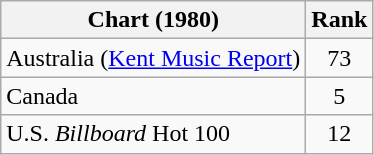<table class="wikitable sortable">
<tr>
<th>Chart (1980)</th>
<th>Rank</th>
</tr>
<tr>
<td>Australia (<a href='#'>Kent Music Report</a>)</td>
<td style="text-align:center;">73</td>
</tr>
<tr>
<td>Canada</td>
<td style="text-align:center;">5</td>
</tr>
<tr>
<td>U.S. <em>Billboard</em> Hot 100</td>
<td style="text-align:center;">12</td>
</tr>
</table>
